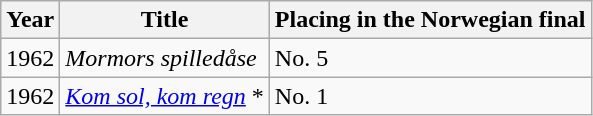<table class="wikitable">
<tr>
<th>Year</th>
<th>Title</th>
<th>Placing in the Norwegian final</th>
</tr>
<tr>
<td>1962</td>
<td><em>Mormors spilledåse</em></td>
<td>No. 5</td>
</tr>
<tr>
<td>1962</td>
<td><em><a href='#'>Kom sol, kom regn</a></em> *</td>
<td>No. 1</td>
</tr>
</table>
